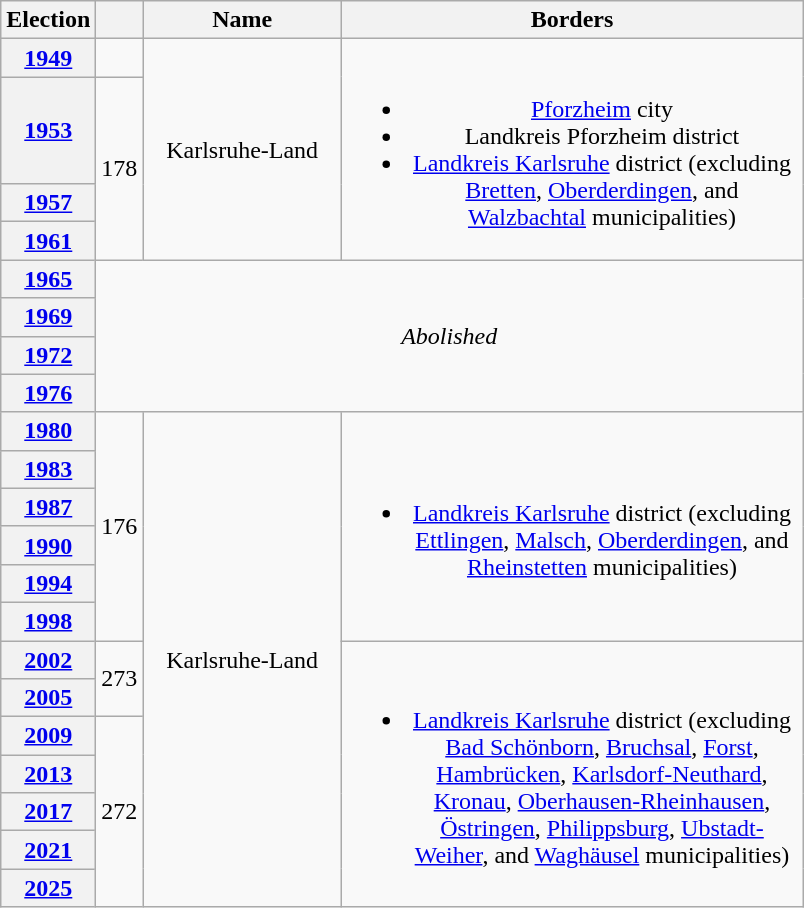<table class=wikitable style="text-align:center">
<tr>
<th>Election</th>
<th></th>
<th width=125px>Name</th>
<th width=300px>Borders</th>
</tr>
<tr>
<th><a href='#'>1949</a></th>
<td></td>
<td rowspan=4>Karlsruhe-Land</td>
<td rowspan=4><br><ul><li><a href='#'>Pforzheim</a> city</li><li>Landkreis Pforzheim district</li><li><a href='#'>Landkreis Karlsruhe</a> district (excluding <a href='#'>Bretten</a>, <a href='#'>Oberderdingen</a>, and <a href='#'>Walzbachtal</a> municipalities)</li></ul></td>
</tr>
<tr>
<th><a href='#'>1953</a></th>
<td rowspan=3>178</td>
</tr>
<tr>
<th><a href='#'>1957</a></th>
</tr>
<tr>
<th><a href='#'>1961</a></th>
</tr>
<tr>
<th><a href='#'>1965</a></th>
<td colspan=3 rowspan=4><em>Abolished</em></td>
</tr>
<tr>
<th><a href='#'>1969</a></th>
</tr>
<tr>
<th><a href='#'>1972</a></th>
</tr>
<tr>
<th><a href='#'>1976</a></th>
</tr>
<tr>
<th><a href='#'>1980</a></th>
<td rowspan=6>176</td>
<td rowspan=13>Karlsruhe-Land</td>
<td rowspan=6><br><ul><li><a href='#'>Landkreis Karlsruhe</a> district (excluding <a href='#'>Ettlingen</a>, <a href='#'>Malsch</a>, <a href='#'>Oberderdingen</a>, and <a href='#'>Rheinstetten</a> municipalities)</li></ul></td>
</tr>
<tr>
<th><a href='#'>1983</a></th>
</tr>
<tr>
<th><a href='#'>1987</a></th>
</tr>
<tr>
<th><a href='#'>1990</a></th>
</tr>
<tr>
<th><a href='#'>1994</a></th>
</tr>
<tr>
<th><a href='#'>1998</a></th>
</tr>
<tr>
<th><a href='#'>2002</a></th>
<td rowspan=2>273</td>
<td rowspan=7><br><ul><li><a href='#'>Landkreis Karlsruhe</a> district (excluding <a href='#'>Bad Schönborn</a>, <a href='#'>Bruchsal</a>, <a href='#'>Forst</a>, <a href='#'>Hambrücken</a>, <a href='#'>Karlsdorf-Neuthard</a>, <a href='#'>Kronau</a>, <a href='#'>Oberhausen-Rheinhausen</a>, <a href='#'>Östringen</a>, <a href='#'>Philippsburg</a>, <a href='#'>Ubstadt-Weiher</a>, and <a href='#'>Waghäusel</a> municipalities)</li></ul></td>
</tr>
<tr>
<th><a href='#'>2005</a></th>
</tr>
<tr>
<th><a href='#'>2009</a></th>
<td rowspan=5>272</td>
</tr>
<tr>
<th><a href='#'>2013</a></th>
</tr>
<tr>
<th><a href='#'>2017</a></th>
</tr>
<tr>
<th><a href='#'>2021</a></th>
</tr>
<tr>
<th><a href='#'>2025</a></th>
</tr>
</table>
